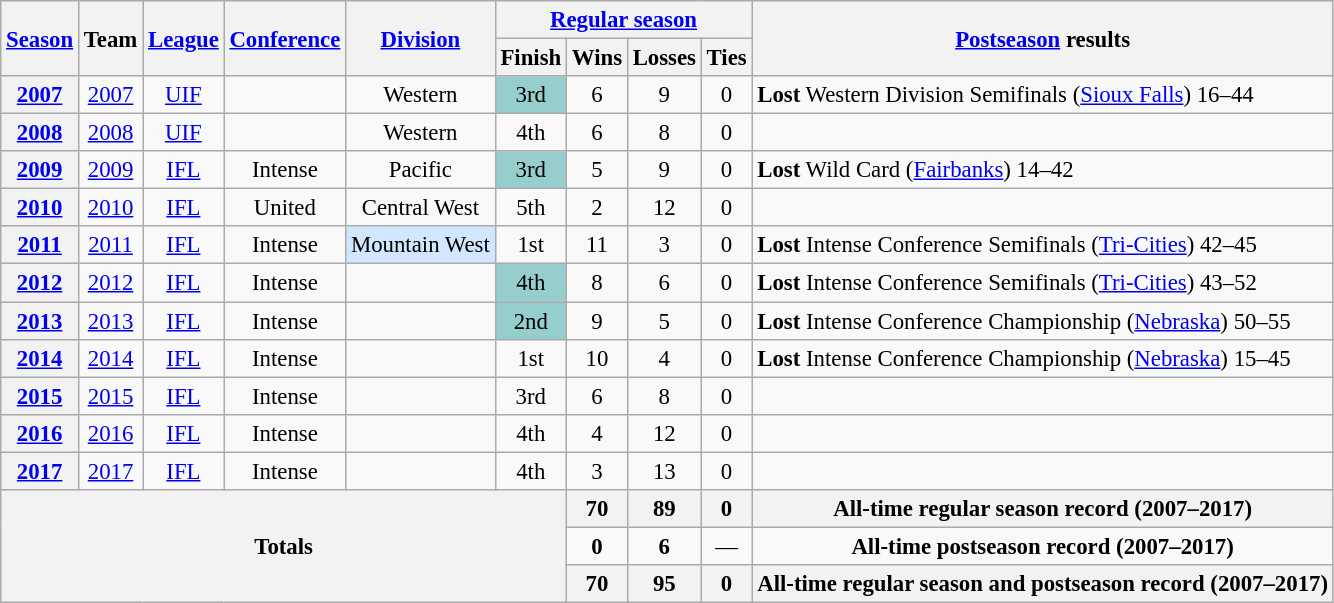<table class="wikitable" style="font-size: 95%;">
<tr>
<th rowspan="2"><a href='#'>Season</a></th>
<th rowspan="2">Team</th>
<th rowspan="2"><a href='#'>League</a></th>
<th rowspan="2"><a href='#'>Conference</a></th>
<th rowspan="2"><a href='#'>Division</a></th>
<th colspan="4"><a href='#'>Regular season</a></th>
<th rowspan="2"><a href='#'>Postseason</a> results</th>
</tr>
<tr>
<th>Finish</th>
<th>Wins</th>
<th>Losses</th>
<th>Ties</th>
</tr>
<tr background:#fcc;">
<th style="text-align:center;"><a href='#'>2007</a></th>
<td style="text-align:center;"><a href='#'>2007</a></td>
<td style="text-align:center;"><a href='#'>UIF</a></td>
<td style="text-align:center;"></td>
<td style="text-align:center;">Western</td>
<td style="text-align:center; background:#96cdcd;">3rd</td>
<td style="text-align:center;">6</td>
<td style="text-align:center;">9</td>
<td style="text-align:center;">0</td>
<td><strong>Lost</strong> Western Division Semifinals (<a href='#'>Sioux Falls</a>) 16–44</td>
</tr>
<tr background:#fcc;">
<th style="text-align:center;"><a href='#'>2008</a></th>
<td style="text-align:center;"><a href='#'>2008</a></td>
<td style="text-align:center;"><a href='#'>UIF</a></td>
<td style="text-align:center;"></td>
<td style="text-align:center;">Western</td>
<td style="text-align:center;">4th</td>
<td style="text-align:center;">6</td>
<td style="text-align:center;">8</td>
<td style="text-align:center;">0</td>
<td></td>
</tr>
<tr background:#fcc;">
<th style="text-align:center;"><a href='#'>2009</a></th>
<td style="text-align:center;"><a href='#'>2009</a></td>
<td style="text-align:center;"><a href='#'>IFL</a></td>
<td style="text-align:center;">Intense</td>
<td style="text-align:center;">Pacific</td>
<td style="text-align:center; background:#96cdcd;">3rd</td>
<td style="text-align:center;">5</td>
<td style="text-align:center;">9</td>
<td style="text-align:center;">0</td>
<td><strong>Lost</strong> Wild Card (<a href='#'>Fairbanks</a>) 14–42</td>
</tr>
<tr background:#fcc;">
<th style="text-align:center;"><a href='#'>2010</a></th>
<td style="text-align:center;"><a href='#'>2010</a></td>
<td style="text-align:center;"><a href='#'>IFL</a></td>
<td style="text-align:center;">United</td>
<td style="text-align:center;">Central West</td>
<td style="text-align:center;">5th</td>
<td style="text-align:center;">2</td>
<td style="text-align:center;">12</td>
<td style="text-align:center;">0</td>
<td></td>
</tr>
<tr background:#fcc;">
<th style="text-align:center;"><a href='#'>2011</a></th>
<td style="text-align:center;"><a href='#'>2011</a></td>
<td style="text-align:center;"><a href='#'>IFL</a></td>
<td style="text-align:center;">Intense</td>
<td style="text-align:center; background:#d0e7ff;">Mountain West</td>
<td style="text-align:center;">1st</td>
<td style="text-align:center;">11</td>
<td style="text-align:center;">3</td>
<td style="text-align:center;">0</td>
<td><strong>Lost</strong> Intense Conference Semifinals (<a href='#'>Tri-Cities</a>) 42–45</td>
</tr>
<tr background:#fcc;">
<th style="text-align:center;"><a href='#'>2012</a></th>
<td style="text-align:center;"><a href='#'>2012</a></td>
<td style="text-align:center;"><a href='#'>IFL</a></td>
<td style="text-align:center;">Intense</td>
<td style="text-align:center;"></td>
<td style="text-align:center; background:#96cdcd;">4th</td>
<td style="text-align:center;">8</td>
<td style="text-align:center;">6</td>
<td style="text-align:center;">0</td>
<td><strong>Lost</strong> Intense Conference Semifinals (<a href='#'>Tri-Cities</a>) 43–52</td>
</tr>
<tr background:#fcc;">
<th style="text-align:center;"><a href='#'>2013</a></th>
<td style="text-align:center;"><a href='#'>2013</a></td>
<td style="text-align:center;"><a href='#'>IFL</a></td>
<td style="text-align:center;">Intense</td>
<td style="text-align:center;"></td>
<td style="text-align:center; background:#96cdcd;">2nd</td>
<td style="text-align:center;">9</td>
<td style="text-align:center;">5</td>
<td style="text-align:center;">0</td>
<td><strong>Lost</strong> Intense Conference Championship (<a href='#'>Nebraska</a>) 50–55</td>
</tr>
<tr background:#fcc;">
<th style="text-align:center;"><a href='#'>2014</a></th>
<td style="text-align:center;"><a href='#'>2014</a></td>
<td style="text-align:center;"><a href='#'>IFL</a></td>
<td style="text-align:center;">Intense</td>
<td style="text-align:center;"></td>
<td style="text-align:center;">1st</td>
<td style="text-align:center;">10</td>
<td style="text-align:center;">4</td>
<td style="text-align:center;">0</td>
<td><strong>Lost</strong> Intense Conference Championship (<a href='#'>Nebraska</a>) 15–45</td>
</tr>
<tr>
<th style="text-align:center;"><a href='#'>2015</a></th>
<td style="text-align:center;"><a href='#'>2015</a></td>
<td style="text-align:center;"><a href='#'>IFL</a></td>
<td style="text-align:center;">Intense</td>
<td style="text-align:center;"></td>
<td style="text-align:center;">3rd</td>
<td style="text-align:center;">6</td>
<td style="text-align:center;">8</td>
<td style="text-align:center;">0</td>
<td></td>
</tr>
<tr>
<th style="text-align:center;"><a href='#'>2016</a></th>
<td style="text-align:center;"><a href='#'>2016</a></td>
<td style="text-align:center;"><a href='#'>IFL</a></td>
<td style="text-align:center;">Intense</td>
<td style="text-align:center;"></td>
<td style="text-align:center;">4th</td>
<td style="text-align:center;">4</td>
<td style="text-align:center;">12</td>
<td style="text-align:center;">0</td>
<td></td>
</tr>
<tr>
<th style="text-align:center;"><a href='#'>2017</a></th>
<td style="text-align:center;"><a href='#'>2017</a></td>
<td style="text-align:center;"><a href='#'>IFL</a></td>
<td style="text-align:center;">Intense</td>
<td style="text-align:center;"></td>
<td style="text-align:center;">4th</td>
<td style="text-align:center;">3</td>
<td style="text-align:center;">13</td>
<td style="text-align:center;">0</td>
<td></td>
</tr>
<tr>
<th style="text-align:center;" rowspan="5" colspan="6">Totals</th>
<th style="text-align:center;"><strong>70</strong></th>
<th style="text-align:center;"><strong>89</strong></th>
<th style="text-align:center;"><strong>0</strong></th>
<th style="text-align:center;" colspan="3"><strong>All-time regular season record (2007–2017)</strong></th>
</tr>
<tr style="text-align:center;">
<td><strong>0</strong></td>
<td><strong>6</strong></td>
<td>—</td>
<td colspan="3"><strong>All-time postseason record (2007–2017)</strong></td>
</tr>
<tr>
<th style="text-align:center;"><strong>70</strong></th>
<th style="text-align:center;"><strong>95</strong></th>
<th style="text-align:center;"><strong>0</strong></th>
<th style="text-align:center;" colspan="3"><strong>All-time regular season and postseason record (2007–2017)</strong></th>
</tr>
</table>
